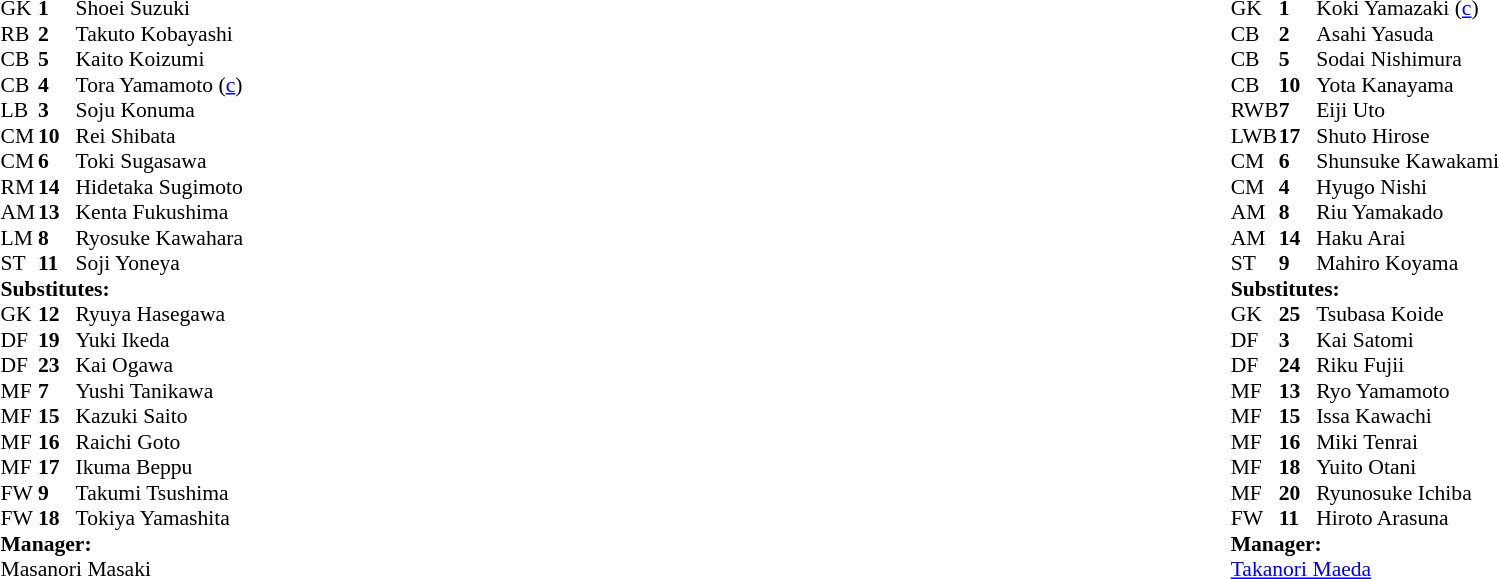<table style="width:100%">
<tr>
<td style="vertical-align:top;width:40%"><br><table style="font-size:90%" cellspacing="0" cellpadding="0">
<tr>
<th width=25></th>
<th width=25></th>
</tr>
<tr>
<th width=25></th>
<th width=25></th>
</tr>
<tr>
<td>GK</td>
<td><strong>1</strong></td>
<td> Shoei Suzuki</td>
</tr>
<tr>
<td>RB</td>
<td><strong>2</strong></td>
<td> Takuto Kobayashi</td>
</tr>
<tr>
<td>CB</td>
<td><strong>5</strong></td>
<td> Kaito Koizumi</td>
</tr>
<tr>
<td>CB</td>
<td><strong>4</strong></td>
<td> Tora Yamamoto (<a href='#'>c</a>)</td>
</tr>
<tr>
<td>LB</td>
<td><strong>3</strong></td>
<td> Soju Konuma</td>
<td></td>
<td></td>
</tr>
<tr>
<td>CM</td>
<td><strong>10</strong></td>
<td> Rei Shibata</td>
</tr>
<tr>
<td>CM</td>
<td><strong>6</strong></td>
<td> Toki Sugasawa</td>
</tr>
<tr>
<td>RM</td>
<td><strong>14</strong></td>
<td> Hidetaka Sugimoto</td>
<td></td>
<td></td>
</tr>
<tr>
<td>AM</td>
<td><strong>13</strong></td>
<td> Kenta Fukushima</td>
<td></td>
<td></td>
</tr>
<tr>
<td>LM</td>
<td><strong>8</strong></td>
<td> Ryosuke Kawahara</td>
<td></td>
<td></td>
</tr>
<tr>
<td>ST</td>
<td><strong>11</strong></td>
<td> Soji Yoneya</td>
<td></td>
<td></td>
</tr>
<tr>
<td colspan=4><strong>Substitutes:</strong></td>
</tr>
<tr>
<td>GK</td>
<td><strong>12</strong></td>
<td> Ryuya Hasegawa</td>
</tr>
<tr>
<td>DF</td>
<td><strong>19</strong></td>
<td> Yuki Ikeda</td>
</tr>
<tr>
<td>DF</td>
<td><strong>23</strong></td>
<td> Kai Ogawa</td>
</tr>
<tr>
<td>MF</td>
<td><strong>7</strong></td>
<td> Yushi Tanikawa</td>
<td></td>
<td></td>
</tr>
<tr>
<td>MF</td>
<td><strong>15</strong></td>
<td> Kazuki Saito</td>
<td></td>
<td></td>
</tr>
<tr>
<td>MF</td>
<td><strong>16</strong></td>
<td> Raichi Goto</td>
<td></td>
<td></td>
</tr>
<tr>
<td>MF</td>
<td><strong>17</strong></td>
<td> Ikuma Beppu</td>
<td></td>
<td></td>
</tr>
<tr>
<td>FW</td>
<td><strong>9</strong></td>
<td> Takumi Tsushima</td>
<td></td>
<td></td>
</tr>
<tr>
<td>FW</td>
<td><strong>18</strong></td>
<td> Tokiya Yamashita</td>
</tr>
<tr>
<td colspan=4><strong>Manager:</strong></td>
</tr>
<tr>
<td colspan="4"> Masanori Masaki</td>
</tr>
</table>
</td>
<td style="vertical-align:top; width:50%"><br><table cellspacing="0" cellpadding="0" style="font-size:90%; margin:auto">
<tr>
<th width=25></th>
<th width=25></th>
</tr>
<tr>
<td>GK</td>
<td><strong>1</strong></td>
<td> Koki Yamazaki (<a href='#'>c</a>)</td>
</tr>
<tr>
<td>CB</td>
<td><strong>2</strong></td>
<td> Asahi Yasuda</td>
</tr>
<tr>
<td>CB</td>
<td><strong>5</strong></td>
<td> Sodai Nishimura</td>
</tr>
<tr>
<td>CB</td>
<td><strong>10</strong></td>
<td> Yota Kanayama</td>
</tr>
<tr>
<td>RWB</td>
<td><strong>7</strong></td>
<td> Eiji Uto</td>
</tr>
<tr>
<td>LWB</td>
<td><strong>17</strong></td>
<td> Shuto Hirose</td>
<td></td>
<td></td>
</tr>
<tr>
<td>CM</td>
<td><strong>6</strong></td>
<td> Shunsuke Kawakami</td>
</tr>
<tr>
<td>CM</td>
<td><strong>4</strong></td>
<td> Hyugo Nishi</td>
</tr>
<tr>
<td>AM</td>
<td><strong>8</strong></td>
<td> Riu Yamakado</td>
</tr>
<tr>
<td>AM</td>
<td><strong>14</strong></td>
<td> Haku Arai</td>
<td></td>
<td></td>
</tr>
<tr>
<td>ST</td>
<td><strong>9</strong></td>
<td> Mahiro Koyama</td>
<td></td>
<td></td>
</tr>
<tr>
<td colspan=4><strong>Substitutes:</strong></td>
</tr>
<tr>
<td>GK</td>
<td><strong>25</strong></td>
<td> Tsubasa Koide</td>
</tr>
<tr>
<td>DF</td>
<td><strong>3</strong></td>
<td> Kai Satomi</td>
</tr>
<tr>
<td>DF</td>
<td><strong>24</strong></td>
<td> Riku Fujii</td>
</tr>
<tr>
<td>MF</td>
<td><strong>13</strong></td>
<td> Ryo Yamamoto</td>
<td></td>
<td></td>
</tr>
<tr>
<td>MF</td>
<td><strong>15</strong></td>
<td> Issa Kawachi</td>
<td></td>
<td></td>
</tr>
<tr>
<td>MF</td>
<td><strong>16</strong></td>
<td> Miki Tenrai</td>
</tr>
<tr>
<td>MF</td>
<td><strong>18</strong></td>
<td> Yuito Otani</td>
</tr>
<tr>
<td>MF</td>
<td><strong>20</strong></td>
<td> Ryunosuke Ichiba</td>
</tr>
<tr>
<td>FW</td>
<td><strong>11</strong></td>
<td> Hiroto Arasuna</td>
<td></td>
<td></td>
</tr>
<tr>
<td colspan=4><strong>Manager:</strong></td>
</tr>
<tr>
<td colspan="4"> <a href='#'>Takanori Maeda</a></td>
</tr>
</table>
</td>
</tr>
</table>
